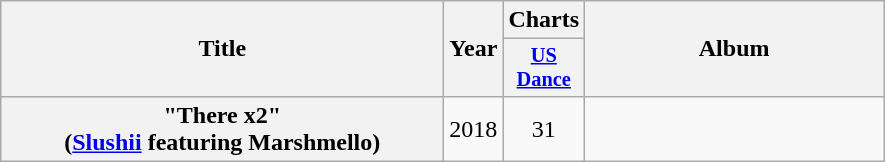<table class="wikitable plainrowheaders" style="text-align:center;">
<tr>
<th scope="col" rowspan="2" style="width:18em;">Title</th>
<th scope="col" rowspan="2">Year</th>
<th scope="col" rowspan="1">Charts</th>
<th scope="col" rowspan="2" style="width:12em;">Album</th>
</tr>
<tr>
<th scope="col" style="width:3em;font-size:85%;"><a href='#'>US <br>Dance</a><br></th>
</tr>
<tr>
<th scope="row">"There x2"<br><span>(<a href='#'>Slushii</a> featuring Marshmello)</span></th>
<td>2018</td>
<td>31</td>
<td></td>
</tr>
</table>
